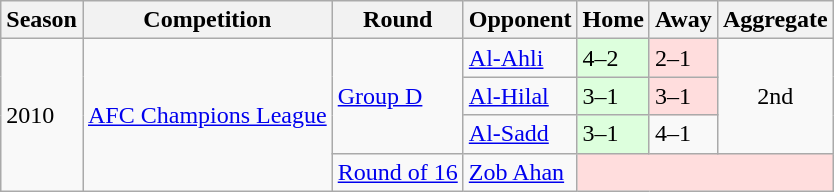<table class="wikitable">
<tr>
<th>Season</th>
<th>Competition</th>
<th>Round</th>
<th>Opponent</th>
<th>Home</th>
<th>Away</th>
<th>Aggregate</th>
</tr>
<tr>
<td rowspan="4">2010</td>
<td rowspan="4"><a href='#'>AFC Champions League</a></td>
<td rowspan="3"><a href='#'>Group D</a></td>
<td> <a href='#'>Al-Ahli</a></td>
<td style="background:#dfd;">4–2</td>
<td style="background:#fdd;">2–1</td>
<td rowspan="3" style="text-align:center;">2nd</td>
</tr>
<tr>
<td> <a href='#'>Al-Hilal</a></td>
<td style="background:#dfd;">3–1</td>
<td style="background:#fdd;">3–1</td>
</tr>
<tr>
<td> <a href='#'>Al-Sadd</a></td>
<td style="background:#dfd;">3–1</td>
<td style="background"#fdd;">4–1</td>
</tr>
<tr>
<td rowspan="1"><a href='#'>Round of 16</a></td>
<td> <a href='#'>Zob Ahan</a></td>
<td colspan="3" style="background:#fdd;"></td>
</tr>
</table>
